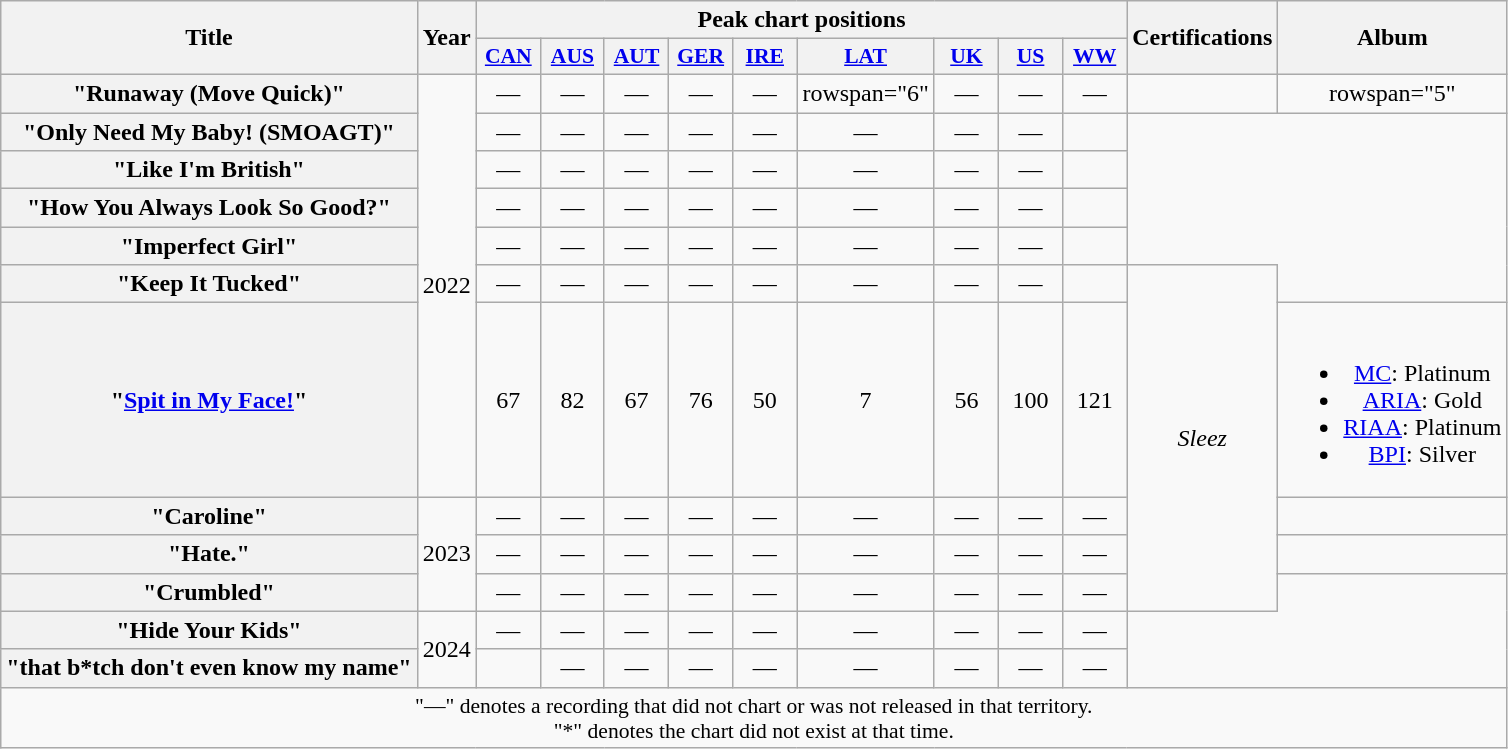<table class="wikitable plainrowheaders" style="text-align:center">
<tr>
<th scope="col" rowspan="2">Title</th>
<th scope="col" rowspan="2">Year</th>
<th colspan="9">Peak chart positions</th>
<th scope="col" rowspan="2">Certifications</th>
<th scope="col" rowspan="2">Album</th>
</tr>
<tr>
<th scope="col" style="width:2.5em;font-size:90%"><a href='#'>CAN</a><br></th>
<th scope="col" style="width:2.5em;font-size:90%"><a href='#'>AUS</a><br></th>
<th scope="col" style="width:2.5em;font-size:90%"><a href='#'>AUT</a><br></th>
<th scope="col" style="width:2.5em;font-size:90%"><a href='#'>GER</a><br></th>
<th scope="col" style="width:2.5em;font-size:90%"><a href='#'>IRE</a><br></th>
<th scope="col" style="width:2.5em;font-size:90%"><a href='#'>LAT</a><br></th>
<th scope="col" style="width:2.5em;font-size:90%"><a href='#'>UK</a><br></th>
<th scope="col" style="width:2.5em;font-size:90%"><a href='#'>US</a><br></th>
<th scope="col" style="width:2.5em;font-size:90%"><a href='#'>WW</a><br></th>
</tr>
<tr>
<th scope="row">"Runaway (Move Quick)"</th>
<td rowspan="7">2022</td>
<td>—</td>
<td>—</td>
<td>—</td>
<td>—</td>
<td>—</td>
<td>rowspan="6" </td>
<td>—</td>
<td>—</td>
<td>—</td>
<td></td>
<td>rowspan="5" </td>
</tr>
<tr>
<th scope="row">"Only Need My Baby! (SMOAGT)"</th>
<td>—</td>
<td>—</td>
<td>—</td>
<td>—</td>
<td>—</td>
<td>—</td>
<td>—</td>
<td>—</td>
<td></td>
</tr>
<tr>
<th scope="row">"Like I'm British"<br></th>
<td>—</td>
<td>—</td>
<td>—</td>
<td>—</td>
<td>—</td>
<td>—</td>
<td>—</td>
<td>—</td>
<td></td>
</tr>
<tr>
<th scope="row">"How You Always Look So Good?"</th>
<td>—</td>
<td>—</td>
<td>—</td>
<td>—</td>
<td>—</td>
<td>—</td>
<td>—</td>
<td>—</td>
<td></td>
</tr>
<tr>
<th scope="row">"Imperfect Girl"<br></th>
<td>—</td>
<td>—</td>
<td>—</td>
<td>—</td>
<td>—</td>
<td>—</td>
<td>—</td>
<td>—</td>
<td></td>
</tr>
<tr>
<th scope="row">"Keep It Tucked"</th>
<td>—</td>
<td>—</td>
<td>—</td>
<td>—</td>
<td>—</td>
<td>—</td>
<td>—</td>
<td>—</td>
<td></td>
<td rowspan="5"><em>Sleez</em></td>
</tr>
<tr>
<th scope="row">"<a href='#'>Spit in My Face!</a>"</th>
<td>67</td>
<td>82</td>
<td>67</td>
<td>76</td>
<td>50</td>
<td>7</td>
<td>56</td>
<td>100</td>
<td>121</td>
<td><br><ul><li><a href='#'>MC</a>: Platinum</li><li><a href='#'>ARIA</a>: Gold</li><li><a href='#'>RIAA</a>: Platinum</li><li><a href='#'>BPI</a>: Silver</li></ul></td>
</tr>
<tr>
<th scope="row">"Caroline"</th>
<td rowspan="3">2023</td>
<td>—</td>
<td>—</td>
<td>—</td>
<td>—</td>
<td>—</td>
<td>—</td>
<td>—</td>
<td>—</td>
<td>—</td>
<td></td>
</tr>
<tr>
<th scope="row">"Hate."</th>
<td>—</td>
<td>—</td>
<td>—</td>
<td>—</td>
<td>—</td>
<td>—</td>
<td>—</td>
<td>—</td>
<td>—</td>
<td></td>
</tr>
<tr>
<th scope="row">"Crumbled"</th>
<td>—</td>
<td>—</td>
<td>—</td>
<td>—</td>
<td>—</td>
<td>—</td>
<td>—</td>
<td>—</td>
<td>—</td>
</tr>
<tr>
<th scope="row">"Hide Your Kids"</th>
<td rowspan="2">2024</td>
<td>—</td>
<td>—</td>
<td>—</td>
<td>—</td>
<td>—</td>
<td>—</td>
<td>—</td>
<td>—</td>
<td>—</td>
</tr>
<tr>
<th scope="row">"that b*tch don't even know my name"</th>
<td></td>
<td>—</td>
<td>—</td>
<td>—</td>
<td>—</td>
<td>—</td>
<td>—</td>
<td>—</td>
<td>—</td>
</tr>
<tr>
<td colspan="13" style="font-size:90%">"—" denotes a recording that did not chart or was not released in that territory.<br>"*" denotes the chart did not exist at that time.</td>
</tr>
</table>
